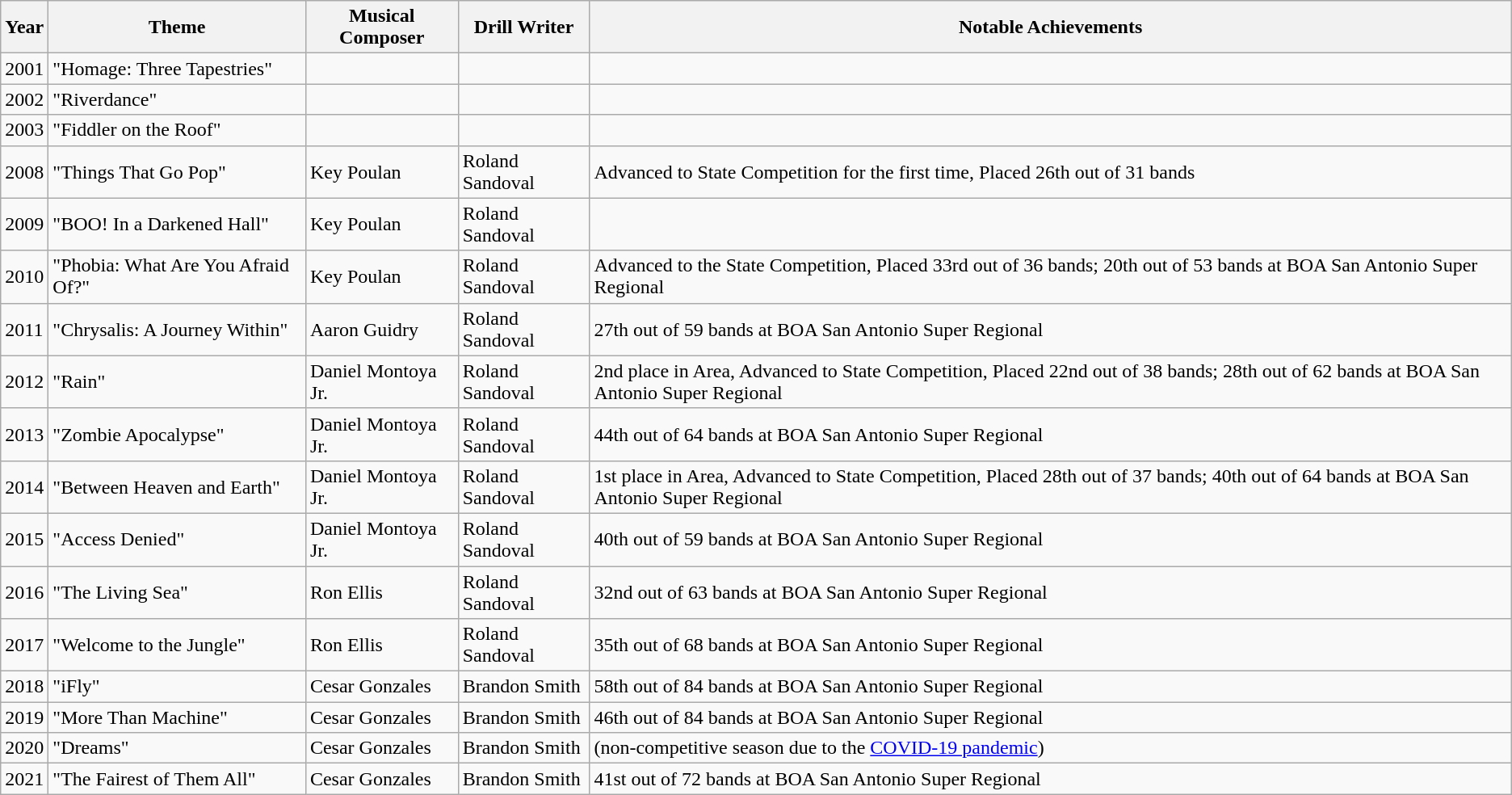<table class="wikitable sortable">
<tr>
<th>Year</th>
<th>Theme</th>
<th>Musical Composer</th>
<th>Drill Writer</th>
<th>Notable Achievements</th>
</tr>
<tr>
<td>2001</td>
<td>"Homage: Three Tapestries"</td>
<td></td>
<td></td>
<td></td>
</tr>
<tr>
<td>2002</td>
<td>"Riverdance"</td>
<td></td>
<td></td>
<td></td>
</tr>
<tr>
<td>2003</td>
<td>"Fiddler on the Roof"</td>
<td></td>
<td></td>
<td></td>
</tr>
<tr>
<td>2008</td>
<td>"Things That Go Pop"</td>
<td>Key Poulan</td>
<td>Roland Sandoval</td>
<td>Advanced to State Competition for the first time, Placed 26th out of 31 bands</td>
</tr>
<tr>
<td>2009</td>
<td>"BOO! In a Darkened Hall"</td>
<td>Key Poulan</td>
<td>Roland Sandoval</td>
<td></td>
</tr>
<tr>
<td>2010</td>
<td>"Phobia: What Are You Afraid Of?"</td>
<td>Key Poulan</td>
<td>Roland Sandoval</td>
<td>Advanced to the State Competition, Placed 33rd out of 36 bands; 20th out of 53 bands at BOA San Antonio Super Regional</td>
</tr>
<tr>
<td>2011</td>
<td>"Chrysalis: A Journey Within"</td>
<td>Aaron Guidry</td>
<td>Roland Sandoval</td>
<td>27th out of 59 bands at BOA San Antonio Super Regional</td>
</tr>
<tr>
<td>2012</td>
<td>"Rain"</td>
<td>Daniel Montoya Jr.</td>
<td>Roland Sandoval</td>
<td>2nd place in Area, Advanced to State Competition, Placed 22nd out of 38 bands; 28th out of 62 bands at BOA San Antonio Super Regional</td>
</tr>
<tr>
<td>2013</td>
<td>"Zombie Apocalypse"</td>
<td>Daniel Montoya Jr.</td>
<td>Roland Sandoval</td>
<td>44th out of 64 bands at BOA San Antonio Super Regional</td>
</tr>
<tr>
<td>2014</td>
<td>"Between Heaven and Earth"</td>
<td>Daniel Montoya Jr.</td>
<td>Roland Sandoval</td>
<td>1st place in Area, Advanced to State Competition, Placed 28th out of 37 bands; 40th out of 64 bands at BOA San Antonio Super Regional</td>
</tr>
<tr>
<td>2015</td>
<td>"Access Denied"</td>
<td>Daniel Montoya Jr.</td>
<td>Roland Sandoval</td>
<td>40th out of 59 bands at BOA San Antonio Super Regional</td>
</tr>
<tr>
<td>2016</td>
<td>"The Living Sea"</td>
<td>Ron Ellis</td>
<td>Roland Sandoval</td>
<td>32nd out of 63 bands at BOA San Antonio Super Regional</td>
</tr>
<tr>
<td>2017</td>
<td>"Welcome to the Jungle"</td>
<td>Ron Ellis</td>
<td>Roland Sandoval</td>
<td>35th out of 68 bands at BOA San Antonio Super Regional</td>
</tr>
<tr>
<td>2018</td>
<td>"iFly"</td>
<td>Cesar Gonzales</td>
<td>Brandon Smith</td>
<td>58th out of 84 bands at BOA San Antonio Super Regional</td>
</tr>
<tr>
<td>2019</td>
<td>"More Than Machine"</td>
<td>Cesar Gonzales</td>
<td>Brandon Smith</td>
<td>46th out of 84 bands at BOA San Antonio Super Regional</td>
</tr>
<tr>
<td>2020</td>
<td>"Dreams"</td>
<td>Cesar Gonzales</td>
<td>Brandon Smith</td>
<td>(non-competitive season due to the <a href='#'>COVID-19 pandemic</a>)</td>
</tr>
<tr>
<td>2021</td>
<td>"The Fairest of Them All"</td>
<td>Cesar Gonzales</td>
<td>Brandon Smith</td>
<td>41st out of 72 bands at BOA San Antonio Super Regional</td>
</tr>
</table>
